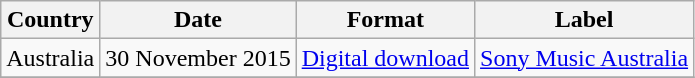<table class="wikitable plainrowheaders">
<tr>
<th scope="col">Country</th>
<th scope="col">Date</th>
<th scope="col">Format</th>
<th scope="col">Label</th>
</tr>
<tr>
<td>Australia</td>
<td>30 November 2015</td>
<td><a href='#'>Digital download</a></td>
<td><a href='#'>Sony Music Australia</a></td>
</tr>
<tr>
</tr>
</table>
